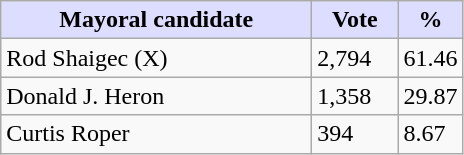<table class="wikitable">
<tr>
<th style="background:#ddf; width:200px;">Mayoral candidate</th>
<th style="background:#ddf; width:50px;">Vote</th>
<th style="background:#ddf; width:30px;">%</th>
</tr>
<tr>
<td>Rod Shaigec (X)</td>
<td>2,794</td>
<td>61.46</td>
</tr>
<tr>
<td>Donald J. Heron</td>
<td>1,358</td>
<td>29.87</td>
</tr>
<tr>
<td>Curtis Roper</td>
<td>394</td>
<td>8.67</td>
</tr>
</table>
